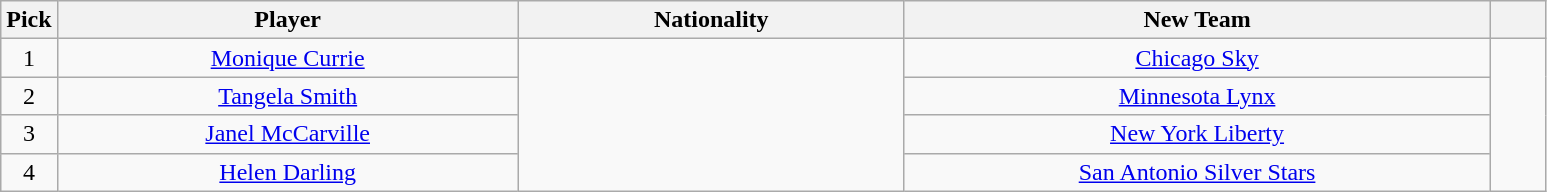<table class="wikitable sortable" style="text-align: center">
<tr>
<th width=30>Pick</th>
<th width=300>Player</th>
<th width=250>Nationality</th>
<th width=383>New Team</th>
<th width=30 class="unsortable"></th>
</tr>
<tr>
<td>1</td>
<td><a href='#'>Monique Currie</a></td>
<td rowspan=4></td>
<td><a href='#'>Chicago Sky</a></td>
<td rowspan=4></td>
</tr>
<tr>
<td>2</td>
<td><a href='#'>Tangela Smith</a></td>
<td><a href='#'>Minnesota Lynx</a></td>
</tr>
<tr>
<td>3</td>
<td><a href='#'>Janel McCarville</a></td>
<td><a href='#'>New York Liberty</a></td>
</tr>
<tr>
<td>4</td>
<td><a href='#'>Helen Darling</a></td>
<td><a href='#'>San Antonio Silver Stars</a></td>
</tr>
</table>
